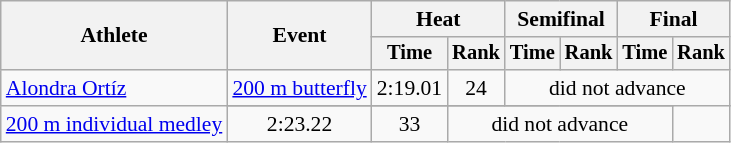<table class=wikitable style="font-size:90%">
<tr>
<th rowspan="2">Athlete</th>
<th rowspan="2">Event</th>
<th colspan="2">Heat</th>
<th colspan="2">Semifinal</th>
<th colspan="2">Final</th>
</tr>
<tr style="font-size:95%">
<th>Time</th>
<th>Rank</th>
<th>Time</th>
<th>Rank</th>
<th>Time</th>
<th>Rank</th>
</tr>
<tr style="text-align:center">
<td style="text-align:left" rowspan=2><a href='#'>Alondra Ortíz</a></td>
<td style="text-align:left"><a href='#'>200 m butterfly</a></td>
<td>2:19.01</td>
<td>24</td>
<td colspan=4>did not advance</td>
</tr>
<tr>
</tr>
<tr style="text-align:center">
<td style="text-align:left"><a href='#'>200 m individual medley</a></td>
<td>2:23.22</td>
<td>33</td>
<td colspan=4>did not advance</td>
</tr>
</table>
